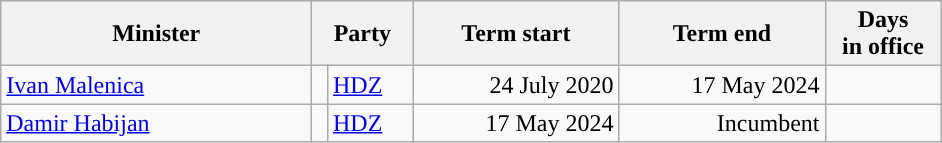<table class="wikitable" style="text-align: left;">
<tr>
<th width="200">Minister</th>
<th colspan=2 width="60">Party</th>
<th width="130">Term start</th>
<th width="130">Term end</th>
<th width=70>Days<br> in office</th>
</tr>
<tr>
<td><a href='#'>Ivan Malenica</a></td>
<td style="background-color: "></td>
<td><a href='#'>HDZ</a></td>
<td align=right>24 July 2020</td>
<td align=right>17 May 2024</td>
<td align=right></td>
</tr>
<tr>
<td><a href='#'>Damir Habijan</a></td>
<td style="background-color: "></td>
<td><a href='#'>HDZ</a></td>
<td align=right>17 May 2024</td>
<td align=right>Incumbent</td>
<td align=right></td>
</tr>
</table>
